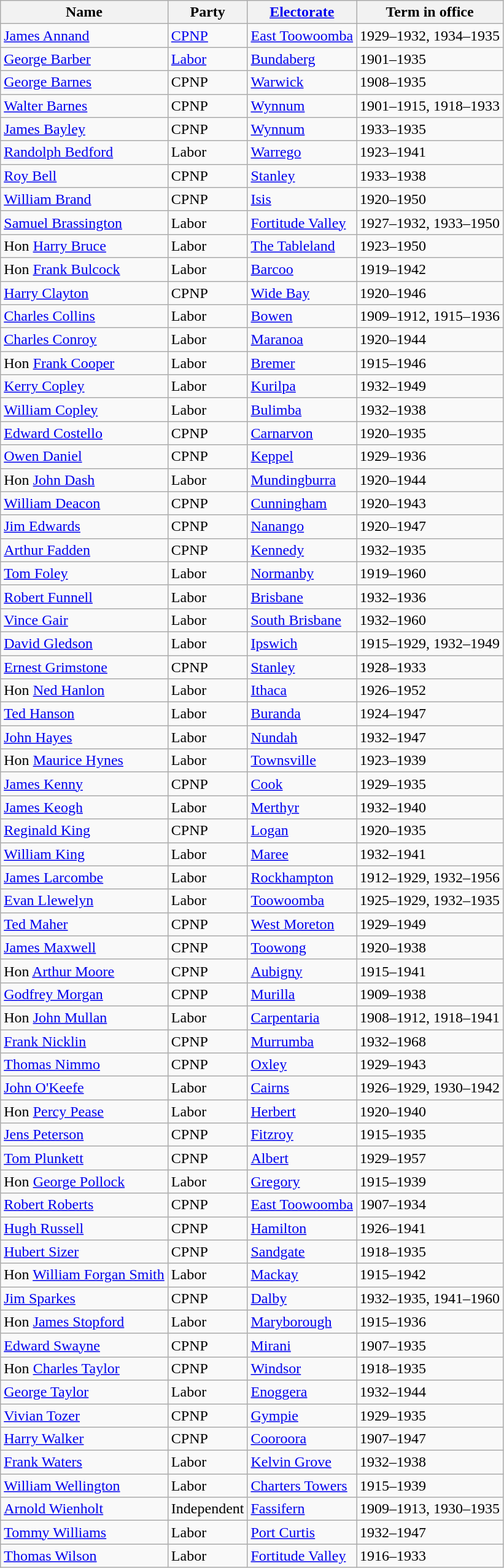<table class="wikitable sortable">
<tr>
<th>Name</th>
<th>Party</th>
<th><a href='#'>Electorate</a></th>
<th>Term in office</th>
</tr>
<tr>
<td><a href='#'>James Annand</a> </td>
<td><a href='#'>CPNP</a></td>
<td><a href='#'>East Toowoomba</a></td>
<td>1929–1932, 1934–1935</td>
</tr>
<tr>
<td><a href='#'>George Barber</a></td>
<td><a href='#'>Labor</a></td>
<td><a href='#'>Bundaberg</a></td>
<td>1901–1935</td>
</tr>
<tr>
<td><a href='#'>George Barnes</a></td>
<td>CPNP</td>
<td><a href='#'>Warwick</a></td>
<td>1908–1935</td>
</tr>
<tr>
<td><a href='#'>Walter Barnes</a> </td>
<td>CPNP</td>
<td><a href='#'>Wynnum</a></td>
<td>1901–1915, 1918–1933</td>
</tr>
<tr>
<td><a href='#'>James Bayley</a> </td>
<td>CPNP</td>
<td><a href='#'>Wynnum</a></td>
<td>1933–1935</td>
</tr>
<tr>
<td><a href='#'>Randolph Bedford</a></td>
<td>Labor</td>
<td><a href='#'>Warrego</a></td>
<td>1923–1941</td>
</tr>
<tr>
<td><a href='#'>Roy Bell</a> </td>
<td>CPNP</td>
<td><a href='#'>Stanley</a></td>
<td>1933–1938</td>
</tr>
<tr>
<td><a href='#'>William Brand</a></td>
<td>CPNP</td>
<td><a href='#'>Isis</a></td>
<td>1920–1950</td>
</tr>
<tr>
<td><a href='#'>Samuel Brassington</a> </td>
<td>Labor</td>
<td><a href='#'>Fortitude Valley</a></td>
<td>1927–1932, 1933–1950</td>
</tr>
<tr>
<td>Hon <a href='#'>Harry Bruce</a></td>
<td>Labor</td>
<td><a href='#'>The Tableland</a></td>
<td>1923–1950</td>
</tr>
<tr>
<td>Hon <a href='#'>Frank Bulcock</a></td>
<td>Labor</td>
<td><a href='#'>Barcoo</a></td>
<td>1919–1942</td>
</tr>
<tr>
<td><a href='#'>Harry Clayton</a></td>
<td>CPNP</td>
<td><a href='#'>Wide Bay</a></td>
<td>1920–1946</td>
</tr>
<tr>
<td><a href='#'>Charles Collins</a></td>
<td>Labor</td>
<td><a href='#'>Bowen</a></td>
<td>1909–1912, 1915–1936</td>
</tr>
<tr>
<td><a href='#'>Charles Conroy</a></td>
<td>Labor</td>
<td><a href='#'>Maranoa</a></td>
<td>1920–1944</td>
</tr>
<tr>
<td>Hon <a href='#'>Frank Cooper</a></td>
<td>Labor</td>
<td><a href='#'>Bremer</a></td>
<td>1915–1946</td>
</tr>
<tr>
<td><a href='#'>Kerry Copley</a></td>
<td>Labor</td>
<td><a href='#'>Kurilpa</a></td>
<td>1932–1949</td>
</tr>
<tr>
<td><a href='#'>William Copley</a></td>
<td>Labor</td>
<td><a href='#'>Bulimba</a></td>
<td>1932–1938</td>
</tr>
<tr>
<td><a href='#'>Edward Costello</a></td>
<td>CPNP</td>
<td><a href='#'>Carnarvon</a></td>
<td>1920–1935</td>
</tr>
<tr>
<td><a href='#'>Owen Daniel</a></td>
<td>CPNP</td>
<td><a href='#'>Keppel</a></td>
<td>1929–1936</td>
</tr>
<tr>
<td>Hon <a href='#'>John Dash</a></td>
<td>Labor</td>
<td><a href='#'>Mundingburra</a></td>
<td>1920–1944</td>
</tr>
<tr>
<td><a href='#'>William Deacon</a></td>
<td>CPNP</td>
<td><a href='#'>Cunningham</a></td>
<td>1920–1943</td>
</tr>
<tr>
<td><a href='#'>Jim Edwards</a></td>
<td>CPNP</td>
<td><a href='#'>Nanango</a></td>
<td>1920–1947</td>
</tr>
<tr>
<td><a href='#'>Arthur Fadden</a></td>
<td>CPNP</td>
<td><a href='#'>Kennedy</a></td>
<td>1932–1935</td>
</tr>
<tr>
<td><a href='#'>Tom Foley</a></td>
<td>Labor</td>
<td><a href='#'>Normanby</a></td>
<td>1919–1960</td>
</tr>
<tr>
<td><a href='#'>Robert Funnell</a></td>
<td>Labor</td>
<td><a href='#'>Brisbane</a></td>
<td>1932–1936</td>
</tr>
<tr>
<td><a href='#'>Vince Gair</a></td>
<td>Labor</td>
<td><a href='#'>South Brisbane</a></td>
<td>1932–1960</td>
</tr>
<tr>
<td><a href='#'>David Gledson</a></td>
<td>Labor</td>
<td><a href='#'>Ipswich</a></td>
<td>1915–1929, 1932–1949</td>
</tr>
<tr>
<td><a href='#'>Ernest Grimstone</a> </td>
<td>CPNP</td>
<td><a href='#'>Stanley</a></td>
<td>1928–1933</td>
</tr>
<tr>
<td>Hon <a href='#'>Ned Hanlon</a></td>
<td>Labor</td>
<td><a href='#'>Ithaca</a></td>
<td>1926–1952</td>
</tr>
<tr>
<td><a href='#'>Ted Hanson</a></td>
<td>Labor</td>
<td><a href='#'>Buranda</a></td>
<td>1924–1947</td>
</tr>
<tr>
<td><a href='#'>John Hayes</a></td>
<td>Labor</td>
<td><a href='#'>Nundah</a></td>
<td>1932–1947</td>
</tr>
<tr>
<td>Hon <a href='#'>Maurice Hynes</a></td>
<td>Labor</td>
<td><a href='#'>Townsville</a></td>
<td>1923–1939</td>
</tr>
<tr>
<td><a href='#'>James Kenny</a></td>
<td>CPNP</td>
<td><a href='#'>Cook</a></td>
<td>1929–1935</td>
</tr>
<tr>
<td><a href='#'>James Keogh</a></td>
<td>Labor</td>
<td><a href='#'>Merthyr</a></td>
<td>1932–1940</td>
</tr>
<tr>
<td><a href='#'>Reginald King</a></td>
<td>CPNP</td>
<td><a href='#'>Logan</a></td>
<td>1920–1935</td>
</tr>
<tr>
<td><a href='#'>William King</a></td>
<td>Labor</td>
<td><a href='#'>Maree</a></td>
<td>1932–1941</td>
</tr>
<tr>
<td><a href='#'>James Larcombe</a></td>
<td>Labor</td>
<td><a href='#'>Rockhampton</a></td>
<td>1912–1929, 1932–1956</td>
</tr>
<tr>
<td><a href='#'>Evan Llewelyn</a></td>
<td>Labor</td>
<td><a href='#'>Toowoomba</a></td>
<td>1925–1929, 1932–1935</td>
</tr>
<tr>
<td><a href='#'>Ted Maher</a></td>
<td>CPNP</td>
<td><a href='#'>West Moreton</a></td>
<td>1929–1949</td>
</tr>
<tr>
<td><a href='#'>James Maxwell</a></td>
<td>CPNP</td>
<td><a href='#'>Toowong</a></td>
<td>1920–1938</td>
</tr>
<tr>
<td>Hon <a href='#'>Arthur Moore</a></td>
<td>CPNP</td>
<td><a href='#'>Aubigny</a></td>
<td>1915–1941</td>
</tr>
<tr>
<td><a href='#'>Godfrey Morgan</a></td>
<td>CPNP</td>
<td><a href='#'>Murilla</a></td>
<td>1909–1938</td>
</tr>
<tr>
<td>Hon <a href='#'>John Mullan</a></td>
<td>Labor</td>
<td><a href='#'>Carpentaria</a></td>
<td>1908–1912, 1918–1941</td>
</tr>
<tr>
<td><a href='#'>Frank Nicklin</a></td>
<td>CPNP</td>
<td><a href='#'>Murrumba</a></td>
<td>1932–1968</td>
</tr>
<tr>
<td><a href='#'>Thomas Nimmo</a></td>
<td>CPNP</td>
<td><a href='#'>Oxley</a></td>
<td>1929–1943</td>
</tr>
<tr>
<td><a href='#'>John O'Keefe</a></td>
<td>Labor</td>
<td><a href='#'>Cairns</a></td>
<td>1926–1929, 1930–1942</td>
</tr>
<tr>
<td>Hon <a href='#'>Percy Pease</a></td>
<td>Labor</td>
<td><a href='#'>Herbert</a></td>
<td>1920–1940</td>
</tr>
<tr>
<td><a href='#'>Jens Peterson</a></td>
<td>CPNP</td>
<td><a href='#'>Fitzroy</a></td>
<td>1915–1935</td>
</tr>
<tr>
<td><a href='#'>Tom Plunkett</a></td>
<td>CPNP</td>
<td><a href='#'>Albert</a></td>
<td>1929–1957</td>
</tr>
<tr>
<td>Hon <a href='#'>George Pollock</a></td>
<td>Labor</td>
<td><a href='#'>Gregory</a></td>
<td>1915–1939</td>
</tr>
<tr>
<td><a href='#'>Robert Roberts</a> </td>
<td>CPNP</td>
<td><a href='#'>East Toowoomba</a></td>
<td>1907–1934</td>
</tr>
<tr>
<td><a href='#'>Hugh Russell</a></td>
<td>CPNP</td>
<td><a href='#'>Hamilton</a></td>
<td>1926–1941</td>
</tr>
<tr>
<td><a href='#'>Hubert Sizer</a></td>
<td>CPNP</td>
<td><a href='#'>Sandgate</a></td>
<td>1918–1935</td>
</tr>
<tr>
<td>Hon <a href='#'>William Forgan Smith</a></td>
<td>Labor</td>
<td><a href='#'>Mackay</a></td>
<td>1915–1942</td>
</tr>
<tr>
<td><a href='#'>Jim Sparkes</a></td>
<td>CPNP</td>
<td><a href='#'>Dalby</a></td>
<td>1932–1935, 1941–1960</td>
</tr>
<tr>
<td>Hon <a href='#'>James Stopford</a></td>
<td>Labor</td>
<td><a href='#'>Maryborough</a></td>
<td>1915–1936</td>
</tr>
<tr>
<td><a href='#'>Edward Swayne</a></td>
<td>CPNP</td>
<td><a href='#'>Mirani</a></td>
<td>1907–1935</td>
</tr>
<tr>
<td>Hon <a href='#'>Charles Taylor</a></td>
<td>CPNP</td>
<td><a href='#'>Windsor</a></td>
<td>1918–1935</td>
</tr>
<tr>
<td><a href='#'>George Taylor</a></td>
<td>Labor</td>
<td><a href='#'>Enoggera</a></td>
<td>1932–1944</td>
</tr>
<tr>
<td><a href='#'>Vivian Tozer</a></td>
<td>CPNP</td>
<td><a href='#'>Gympie</a></td>
<td>1929–1935</td>
</tr>
<tr>
<td><a href='#'>Harry Walker</a></td>
<td>CPNP</td>
<td><a href='#'>Cooroora</a></td>
<td>1907–1947</td>
</tr>
<tr>
<td><a href='#'>Frank Waters</a></td>
<td>Labor</td>
<td><a href='#'>Kelvin Grove</a></td>
<td>1932–1938</td>
</tr>
<tr>
<td><a href='#'>William Wellington</a></td>
<td>Labor</td>
<td><a href='#'>Charters Towers</a></td>
<td>1915–1939</td>
</tr>
<tr>
<td><a href='#'>Arnold Wienholt</a></td>
<td>Independent</td>
<td><a href='#'>Fassifern</a></td>
<td>1909–1913, 1930–1935</td>
</tr>
<tr>
<td><a href='#'>Tommy Williams</a></td>
<td>Labor</td>
<td><a href='#'>Port Curtis</a></td>
<td>1932–1947</td>
</tr>
<tr>
<td><a href='#'>Thomas Wilson</a> </td>
<td>Labor</td>
<td><a href='#'>Fortitude Valley</a></td>
<td>1916–1933</td>
</tr>
</table>
